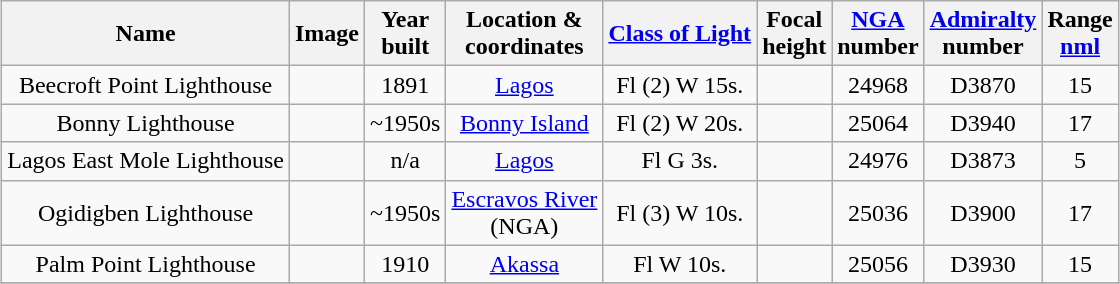<table class="wikitable sortable" style="margin:auto;text-align:center">
<tr>
<th>Name</th>
<th>Image</th>
<th>Year<br>built</th>
<th>Location &<br> coordinates</th>
<th><a href='#'>Class of Light</a> <br></th>
<th>Focal<br>height<br></th>
<th><a href='#'>NGA</a><br>number<br></th>
<th><a href='#'>Admiralty</a><br>number<br></th>
<th>Range<br><a href='#'>nml</a><br></th>
</tr>
<tr>
<td>Beecroft Point Lighthouse</td>
<td></td>
<td>1891</td>
<td><a href='#'>Lagos</a><br> </td>
<td>Fl (2) W 15s.</td>
<td></td>
<td>24968</td>
<td>D3870</td>
<td>15</td>
</tr>
<tr>
<td>Bonny Lighthouse</td>
<td></td>
<td>~1950s</td>
<td><a href='#'>Bonny Island</a><br> </td>
<td>Fl (2) W 20s.</td>
<td></td>
<td>25064</td>
<td>D3940</td>
<td>17</td>
</tr>
<tr>
<td>Lagos East Mole Lighthouse</td>
<td></td>
<td>n/a</td>
<td><a href='#'>Lagos</a><br> </td>
<td>Fl G 3s.</td>
<td></td>
<td>24976</td>
<td>D3873</td>
<td>5</td>
</tr>
<tr>
<td>Ogidigben Lighthouse</td>
<td></td>
<td>~1950s</td>
<td><a href='#'>Escravos River</a><br> (NGA)</td>
<td>Fl (3) W 10s.</td>
<td></td>
<td>25036</td>
<td>D3900</td>
<td>17</td>
</tr>
<tr>
<td>Palm Point Lighthouse</td>
<td></td>
<td>1910</td>
<td><a href='#'>Akassa</a><br> </td>
<td>Fl W 10s.</td>
<td></td>
<td>25056</td>
<td>D3930</td>
<td>15</td>
</tr>
<tr>
</tr>
</table>
